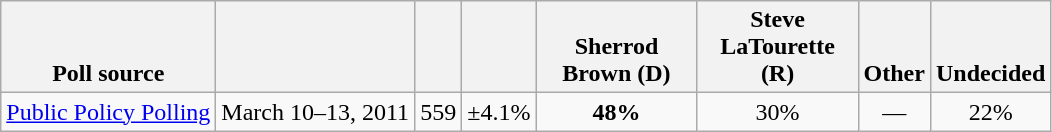<table class="wikitable" style="text-align:center">
<tr valign= bottom>
<th>Poll source</th>
<th></th>
<th></th>
<th></th>
<th style="width:100px;">Sherrod<br>Brown (D)</th>
<th style="width:100px;">Steve<br>LaTourette (R)</th>
<th>Other</th>
<th>Undecided</th>
</tr>
<tr>
<td align=left><a href='#'>Public Policy Polling</a></td>
<td>March 10–13, 2011</td>
<td>559</td>
<td>±4.1%</td>
<td><strong>48%</strong></td>
<td>30%</td>
<td>—</td>
<td>22%</td>
</tr>
</table>
